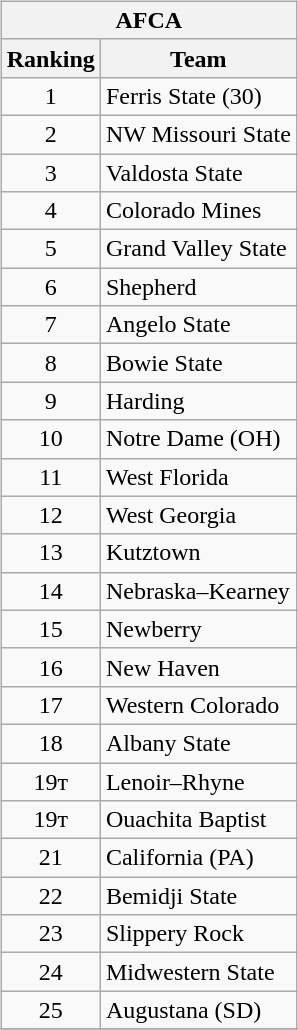<table>
<tr style="vertical-align:top;">
<td><br><table class="wikitable" style="text-align:center;">
<tr>
<th colspan=2>AFCA</th>
</tr>
<tr>
<th>Ranking</th>
<th>Team</th>
</tr>
<tr>
<td>1</td>
<td align="left">Ferris State (30)</td>
</tr>
<tr>
<td>2</td>
<td align="left">NW Missouri State</td>
</tr>
<tr>
<td>3</td>
<td align="left">Valdosta State</td>
</tr>
<tr>
<td>4</td>
<td align="left">Colorado Mines</td>
</tr>
<tr>
<td>5</td>
<td align="left">Grand Valley State</td>
</tr>
<tr>
<td>6</td>
<td align="left">Shepherd</td>
</tr>
<tr>
<td>7</td>
<td align="left">Angelo State</td>
</tr>
<tr>
<td>8</td>
<td align="left">Bowie State</td>
</tr>
<tr>
<td>9</td>
<td align="left">Harding</td>
</tr>
<tr>
<td>10</td>
<td align="left">Notre Dame (OH)</td>
</tr>
<tr>
<td>11</td>
<td align="left">West Florida</td>
</tr>
<tr>
<td>12</td>
<td align="left">West Georgia</td>
</tr>
<tr>
<td>13</td>
<td align="left">Kutztown</td>
</tr>
<tr>
<td>14</td>
<td align="left">Nebraska–Kearney</td>
</tr>
<tr>
<td>15</td>
<td align="left">Newberry</td>
</tr>
<tr>
<td>16</td>
<td align="left">New Haven</td>
</tr>
<tr>
<td>17</td>
<td align="left">Western Colorado</td>
</tr>
<tr>
<td>18</td>
<td align="left">Albany State</td>
</tr>
<tr>
<td>19т</td>
<td align="left">Lenoir–Rhyne</td>
</tr>
<tr>
<td>19т</td>
<td align="left">Ouachita Baptist</td>
</tr>
<tr>
<td>21</td>
<td align="left">California (PA)</td>
</tr>
<tr>
<td>22</td>
<td align="left">Bemidji State</td>
</tr>
<tr>
<td>23</td>
<td align="left">Slippery Rock</td>
</tr>
<tr>
<td>24</td>
<td align="left">Midwestern State</td>
</tr>
<tr>
<td>25</td>
<td align="left">Augustana (SD)</td>
</tr>
<tr>
</tr>
</table>
</td>
</tr>
</table>
